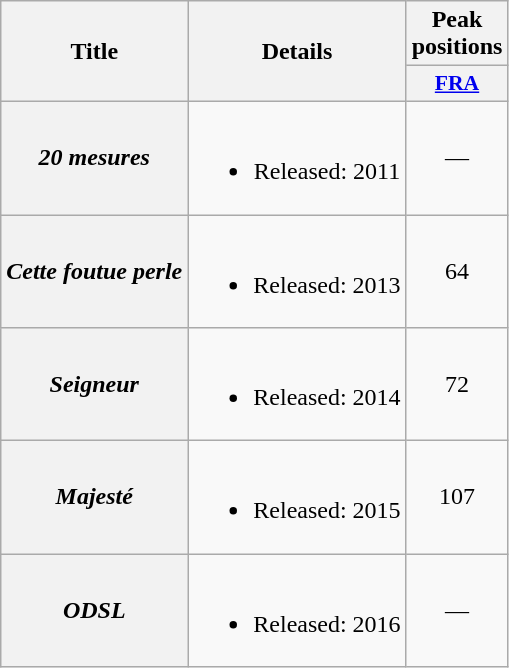<table class="wikitable plainrowheaders" style="text-align:center">
<tr>
<th scope="col" rowspan="2">Title</th>
<th scope="col" rowspan="2">Details</th>
<th scope="col" colspan="1">Peak positions</th>
</tr>
<tr>
<th scope="col" style="width:3em;font-size:90%;"><a href='#'>FRA</a><br></th>
</tr>
<tr>
<th scope="row"><em>20 mesures</em></th>
<td><br><ul><li>Released: 2011</li></ul></td>
<td>—</td>
</tr>
<tr>
<th scope="row"><em>Cette foutue perle</em></th>
<td><br><ul><li>Released: 2013</li></ul></td>
<td>64</td>
</tr>
<tr>
<th scope="row"><em>Seigneur</em></th>
<td><br><ul><li>Released: 2014</li></ul></td>
<td>72</td>
</tr>
<tr>
<th scope="row"><em>Majesté</em></th>
<td><br><ul><li>Released: 2015</li></ul></td>
<td>107</td>
</tr>
<tr>
<th scope="row"><em>ODSL</em><br></th>
<td><br><ul><li>Released: 2016</li></ul></td>
<td>—</td>
</tr>
</table>
